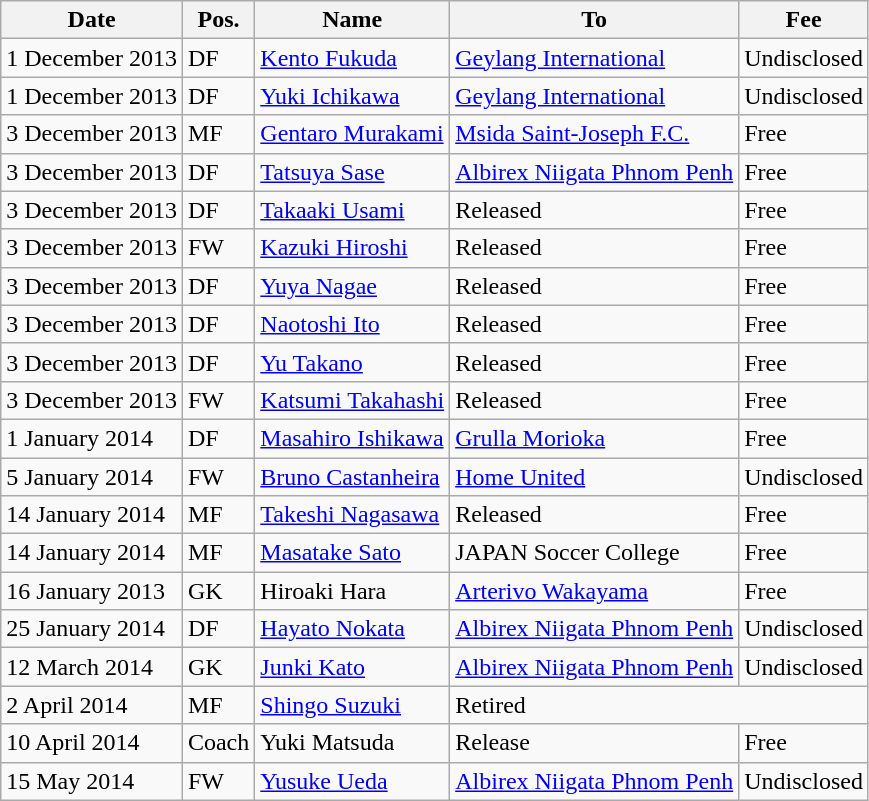<table class="wikitable">
<tr>
<th>Date</th>
<th>Pos.</th>
<th>Name</th>
<th>To</th>
<th>Fee</th>
</tr>
<tr>
<td>1 December 2013</td>
<td>DF</td>
<td> <a href='#'>Kento Fukuda</a></td>
<td> <a href='#'>Geylang International</a></td>
<td>Undisclosed</td>
</tr>
<tr>
<td>1 December 2013</td>
<td>DF</td>
<td> <a href='#'>Yuki Ichikawa</a></td>
<td> <a href='#'>Geylang International</a></td>
<td>Undisclosed</td>
</tr>
<tr>
<td>3 December 2013</td>
<td>MF</td>
<td> <a href='#'>Gentaro Murakami</a></td>
<td> <a href='#'>Msida Saint-Joseph F.C.</a></td>
<td>Free</td>
</tr>
<tr>
<td>3 December 2013</td>
<td>DF</td>
<td> <a href='#'>Tatsuya Sase</a></td>
<td> <a href='#'>Albirex Niigata Phnom Penh</a></td>
<td>Free</td>
</tr>
<tr>
<td>3 December 2013</td>
<td>DF</td>
<td> <a href='#'>Takaaki Usami</a></td>
<td>Released</td>
<td>Free</td>
</tr>
<tr>
<td>3 December 2013</td>
<td>FW</td>
<td> <a href='#'>Kazuki Hiroshi</a></td>
<td>Released</td>
<td>Free</td>
</tr>
<tr>
<td>3 December 2013</td>
<td>DF</td>
<td> <a href='#'>Yuya Nagae</a></td>
<td>Released</td>
<td>Free</td>
</tr>
<tr>
<td>3 December 2013</td>
<td>DF</td>
<td> <a href='#'>Naotoshi Ito</a></td>
<td>Released</td>
<td>Free</td>
</tr>
<tr>
<td>3 December 2013</td>
<td>DF</td>
<td> <a href='#'>Yu Takano</a></td>
<td>Released</td>
<td>Free</td>
</tr>
<tr>
<td>3 December 2013</td>
<td>FW</td>
<td> <a href='#'>Katsumi Takahashi</a></td>
<td>Released</td>
<td>Free</td>
</tr>
<tr>
<td>1 January 2014</td>
<td>DF</td>
<td> <a href='#'>Masahiro Ishikawa</a></td>
<td> <a href='#'>Grulla Morioka</a></td>
<td>Free</td>
</tr>
<tr>
<td>5 January 2014</td>
<td>FW</td>
<td> <a href='#'>Bruno Castanheira</a></td>
<td> <a href='#'>Home United</a></td>
<td>Undisclosed</td>
</tr>
<tr>
<td>14 January 2014</td>
<td>MF</td>
<td> <a href='#'>Takeshi Nagasawa</a></td>
<td>Released</td>
<td>Free</td>
</tr>
<tr>
<td>14 January 2014</td>
<td>MF</td>
<td> <a href='#'>Masatake Sato</a></td>
<td> JAPAN Soccer College</td>
<td>Free</td>
</tr>
<tr>
<td>16 January 2013</td>
<td>GK</td>
<td> Hiroaki Hara</td>
<td> <a href='#'>Arterivo Wakayama</a></td>
<td>Free</td>
</tr>
<tr>
<td>25 January 2014</td>
<td>DF</td>
<td> <a href='#'>Hayato Nokata</a></td>
<td> <a href='#'>Albirex Niigata Phnom Penh</a></td>
<td>Undisclosed</td>
</tr>
<tr>
<td>12 March 2014</td>
<td>GK</td>
<td> <a href='#'>Junki Kato</a></td>
<td> <a href='#'>Albirex Niigata Phnom Penh</a></td>
<td>Undisclosed</td>
</tr>
<tr>
<td>2 April 2014</td>
<td>MF</td>
<td> <a href='#'>Shingo Suzuki</a></td>
<td colspan=2>Retired</td>
</tr>
<tr>
<td>10 April 2014</td>
<td>Coach</td>
<td> Yuki Matsuda</td>
<td>Release</td>
<td>Free</td>
</tr>
<tr>
<td>15 May 2014</td>
<td>FW</td>
<td> <a href='#'>Yusuke Ueda</a></td>
<td> <a href='#'>Albirex Niigata Phnom Penh</a></td>
<td>Undisclosed</td>
</tr>
</table>
